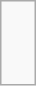<table style="background:#F9F9F9; border:1px solid #AAA; padding:5px; float:right; margin-left:20px;">
<tr>
<td><br><table style="font-size:12px; text-align:left;">
<tr>
<td><br></td>
</tr>
</table>
</td>
</tr>
</table>
